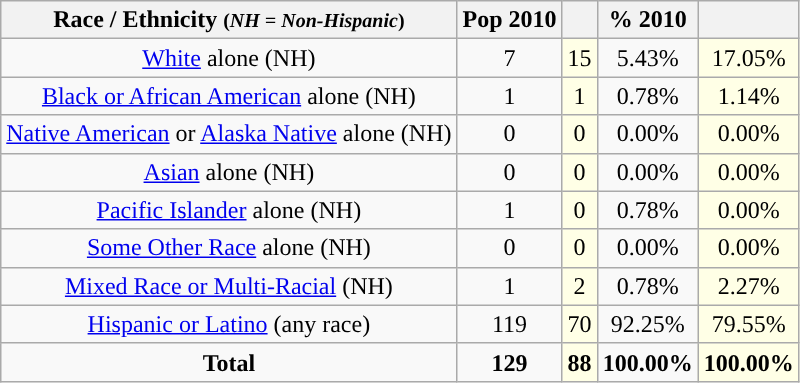<table class="wikitable" style="text-align:center;">
<tr>
<th>Race / Ethnicity <small>(<em>NH = Non-Hispanic</em>)</small></th>
<th>Pop 2010</th>
<th></th>
<th>% 2010</th>
<th></th>
</tr>
<tr>
<td><a href='#'>White</a> alone (NH)</td>
<td>7</td>
<td style='background: #ffffe6;'>15</td>
<td>5.43%</td>
<td style='background: #ffffe6;'>17.05%</td>
</tr>
<tr>
<td><a href='#'>Black or African American</a> alone (NH)</td>
<td>1</td>
<td style='background: #ffffe6;'>1</td>
<td>0.78%</td>
<td style='background: #ffffe6;'>1.14%</td>
</tr>
<tr>
<td><a href='#'>Native American</a> or <a href='#'>Alaska Native</a> alone (NH)</td>
<td>0</td>
<td style='background: #ffffe6;'>0</td>
<td>0.00%</td>
<td style='background: #ffffe6;'>0.00%</td>
</tr>
<tr>
<td><a href='#'>Asian</a> alone (NH)</td>
<td>0</td>
<td style='background: #ffffe6;'>0</td>
<td>0.00%</td>
<td style='background: #ffffe6;'>0.00%</td>
</tr>
<tr>
<td><a href='#'>Pacific Islander</a> alone (NH)</td>
<td>1</td>
<td style='background: #ffffe6;'>0</td>
<td>0.78%</td>
<td style='background: #ffffe6;'>0.00%</td>
</tr>
<tr>
<td><a href='#'>Some Other Race</a> alone (NH)</td>
<td>0</td>
<td style='background: #ffffe6;'>0</td>
<td>0.00%</td>
<td style='background: #ffffe6;'>0.00%</td>
</tr>
<tr>
<td><a href='#'>Mixed Race or Multi-Racial</a> (NH)</td>
<td>1</td>
<td style='background: #ffffe6;'>2</td>
<td>0.78%</td>
<td style='background: #ffffe6;'>2.27%</td>
</tr>
<tr>
<td><a href='#'>Hispanic or Latino</a> (any race)</td>
<td>119</td>
<td style='background: #ffffe6;'>70</td>
<td>92.25%</td>
<td style='background: #ffffe6;'>79.55%</td>
</tr>
<tr>
<td><strong>Total</strong></td>
<td><strong>129</strong></td>
<td style='background: #ffffe6;'><strong>88</strong></td>
<td><strong>100.00%</strong></td>
<td style='background: #ffffe6;'><strong>100.00%</strong></td>
</tr>
</table>
